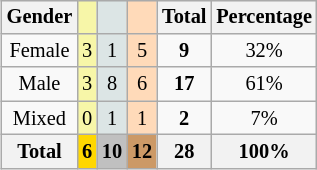<table class=wikitable style="font-size:85%; float:right; text-align:center">
<tr>
<th>Gender</th>
<td bgcolor=F7F6A8></td>
<td bgcolor=DCE5E5></td>
<td bgcolor=FFDAB9></td>
<th>Total</th>
<th>Percentage</th>
</tr>
<tr>
<td>Female</td>
<td bgcolor=F7F6A8>3</td>
<td bgcolor=DCE5E5>1</td>
<td bgcolor=FFDAB9>5</td>
<td><strong>9</strong></td>
<td>32%</td>
</tr>
<tr>
<td>Male</td>
<td bgcolor=F7F6A8>3</td>
<td bgcolor=DCE5E5>8</td>
<td bgcolor=FFDAB9>6</td>
<td><strong>17</strong></td>
<td>61%</td>
</tr>
<tr>
<td>Mixed</td>
<td bgcolor=F7F6A8>0</td>
<td bgcolor=DCE5E5>1</td>
<td bgcolor=FFDAB9>1</td>
<td><strong>2</strong></td>
<td>7%</td>
</tr>
<tr>
<th>Total</th>
<th style=background:gold>6</th>
<th style=background:silver>10</th>
<th style=background:#c96>12</th>
<th>28</th>
<th>100%</th>
</tr>
</table>
